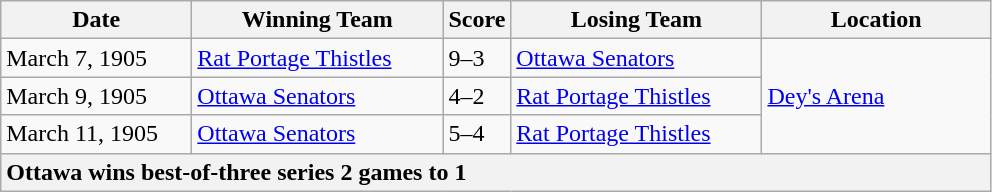<table class="wikitable">
<tr>
<th width="120">Date</th>
<th width="160">Winning Team</th>
<th width="5">Score</th>
<th width="160">Losing Team</th>
<th width="145">Location</th>
</tr>
<tr>
<td>March 7, 1905</td>
<td><a href='#'>Rat Portage Thistles</a></td>
<td>9–3</td>
<td><a href='#'>Ottawa Senators</a></td>
<td rowspan="3"><a href='#'>Dey's Arena</a></td>
</tr>
<tr>
<td>March 9, 1905</td>
<td><a href='#'>Ottawa Senators</a></td>
<td>4–2</td>
<td><a href='#'>Rat Portage Thistles</a></td>
</tr>
<tr>
<td>March 11, 1905</td>
<td><a href='#'>Ottawa Senators</a></td>
<td>5–4</td>
<td><a href='#'>Rat Portage Thistles</a></td>
</tr>
<tr>
<th colspan="5" style="text-align:left;">Ottawa wins best-of-three series 2 games to 1</th>
</tr>
</table>
